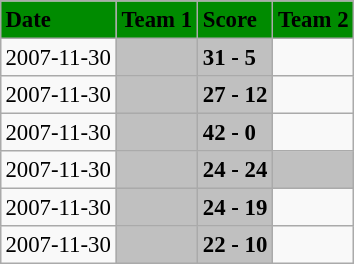<table class="wikitable" style="margin:0.5em auto; font-size:95%">
<tr bgcolor="#008B00">
<td><strong>Date</strong></td>
<td><strong>Team 1</strong></td>
<td><strong>Score</strong></td>
<td><strong>Team 2</strong></td>
</tr>
<tr>
<td>2007-11-30</td>
<td bgcolor="silver"><strong></strong></td>
<td bgcolor="silver"><strong>31 - 5</strong></td>
<td></td>
</tr>
<tr>
<td>2007-11-30</td>
<td bgcolor="silver"><strong></strong></td>
<td bgcolor="silver"><strong>27 - 12</strong></td>
<td></td>
</tr>
<tr>
<td>2007-11-30</td>
<td bgcolor="silver"><strong></strong></td>
<td bgcolor="silver"><strong>42 - 0</strong></td>
<td></td>
</tr>
<tr>
<td>2007-11-30</td>
<td bgcolor="silver"><strong></strong></td>
<td bgcolor="silver"><strong>24 - 24</strong></td>
<td bgcolor="silver"><strong></strong></td>
</tr>
<tr>
<td>2007-11-30</td>
<td bgcolor="silver"><strong></strong></td>
<td bgcolor="silver"><strong>24 - 19</strong></td>
<td></td>
</tr>
<tr>
<td>2007-11-30</td>
<td bgcolor="silver"><strong></strong></td>
<td bgcolor="silver"><strong>22 - 10</strong></td>
<td></td>
</tr>
</table>
